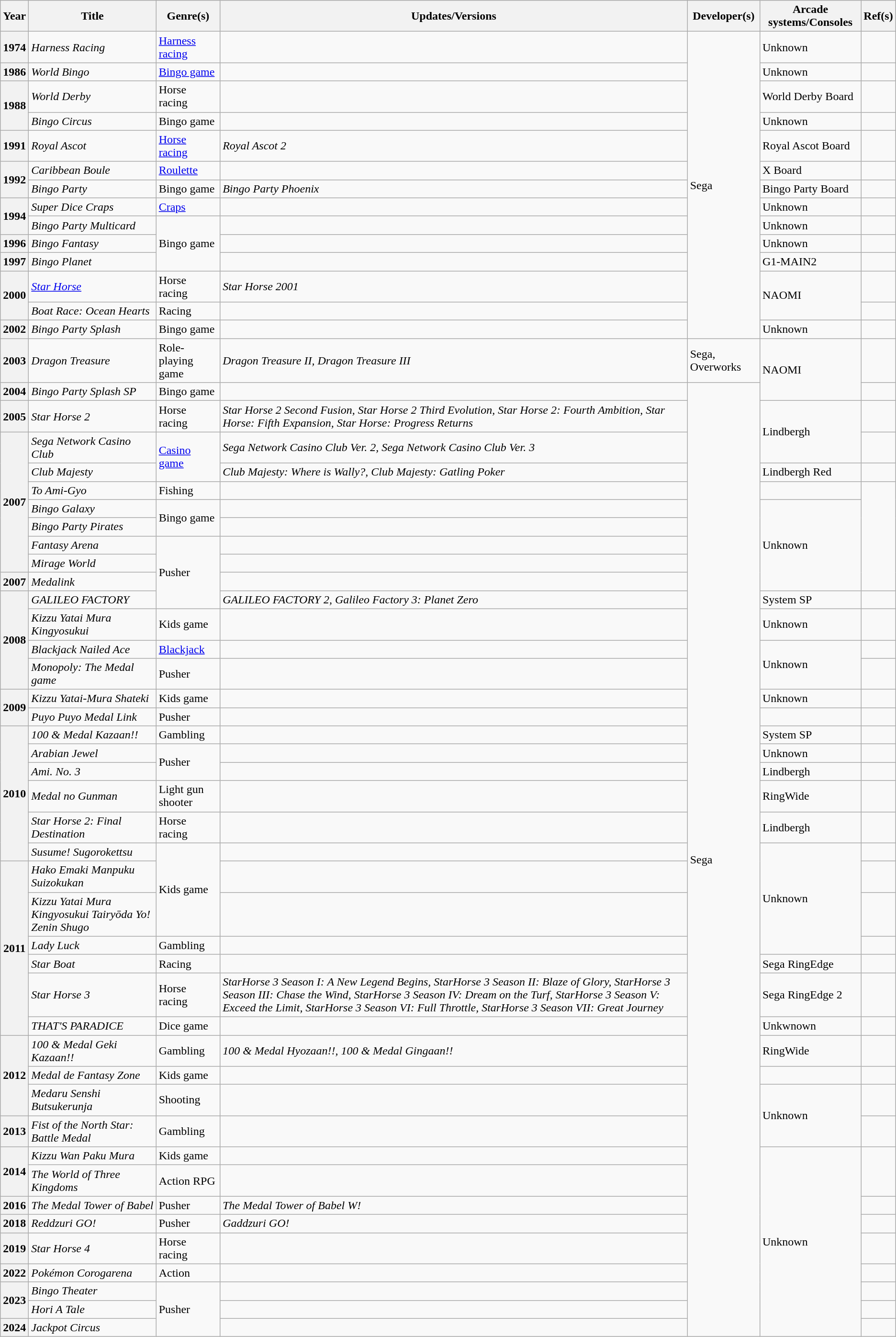<table class="wikitable">
<tr>
<th>Year</th>
<th>Title</th>
<th>Genre(s)</th>
<th>Updates/Versions</th>
<th>Developer(s)</th>
<th>Arcade systems/Consoles</th>
<th>Ref(s)</th>
</tr>
<tr>
<th>1974</th>
<td><em>Harness Racing</em></td>
<td><a href='#'>Harness racing</a></td>
<td></td>
<td rowspan="14">Sega</td>
<td>Unknown</td>
<td></td>
</tr>
<tr>
<th>1986</th>
<td><em>World Bingo</em></td>
<td><a href='#'>Bingo game</a></td>
<td></td>
<td>Unknown</td>
<td></td>
</tr>
<tr>
<th rowspan="2">1988</th>
<td><em>World Derby</em></td>
<td>Horse racing</td>
<td></td>
<td>World Derby Board</td>
<td></td>
</tr>
<tr>
<td><em>Bingo Circus</em></td>
<td>Bingo game</td>
<td></td>
<td>Unknown</td>
<td></td>
</tr>
<tr>
<th>1991</th>
<td><em>Royal Ascot</em></td>
<td><a href='#'>Horse racing</a></td>
<td><em>Royal Ascot 2</em></td>
<td>Royal Ascot Board</td>
<td></td>
</tr>
<tr>
<th rowspan="2">1992</th>
<td><em>Caribbean Boule</em></td>
<td><a href='#'>Roulette</a></td>
<td></td>
<td>X Board</td>
<td></td>
</tr>
<tr>
<td><em>Bingo Party</em></td>
<td>Bingo game</td>
<td><em>Bingo Party Phoenix</em></td>
<td>Bingo Party Board</td>
<td></td>
</tr>
<tr>
<th rowspan="2">1994</th>
<td><em>Super Dice Craps</em></td>
<td><a href='#'>Craps</a></td>
<td></td>
<td>Unknown</td>
<td></td>
</tr>
<tr>
<td><em>Bingo Party Multicard</em></td>
<td rowspan="3">Bingo game</td>
<td></td>
<td>Unknown</td>
<td></td>
</tr>
<tr>
<th>1996</th>
<td><em>Bingo Fantasy</em></td>
<td></td>
<td>Unknown</td>
<td></td>
</tr>
<tr>
<th>1997</th>
<td><em>Bingo Planet</em></td>
<td></td>
<td>G1-MAIN2</td>
<td></td>
</tr>
<tr>
<th rowspan="2">2000</th>
<td><em><a href='#'>Star Horse</a></em></td>
<td>Horse racing</td>
<td><em>Star Horse 2001</em></td>
<td rowspan="2">NAOMI</td>
<td></td>
</tr>
<tr>
<td><em>Boat Race: Ocean Hearts</em></td>
<td>Racing</td>
<td></td>
<td></td>
</tr>
<tr>
<th>2002</th>
<td><em>Bingo Party Splash</em></td>
<td>Bingo game</td>
<td></td>
<td>Unknown</td>
<td></td>
</tr>
<tr>
<th>2003</th>
<td><em>Dragon Treasure</em></td>
<td>Role-playing game</td>
<td><em>Dragon Treasure II, Dragon Treasure III</em></td>
<td>Sega, Overworks</td>
<td rowspan="2">NAOMI</td>
<td></td>
</tr>
<tr>
<th>2004</th>
<td><em>Bingo Party Splash SP</em></td>
<td>Bingo game</td>
<td></td>
<td rowspan="41">Sega</td>
<td></td>
</tr>
<tr>
<th>2005</th>
<td><em>Star Horse 2</em></td>
<td>Horse racing</td>
<td><em>Star Horse 2 Second Fusion,</em> <em>Star Horse 2 Third Evolution,</em> <em>Star Horse 2: Fourth Ambition,</em> <em>Star Horse: Fifth Expansion,</em> <em>Star Horse: Progress Returns</em></td>
<td rowspan="2">Lindbergh</td>
<td></td>
</tr>
<tr>
<th rowspan="7">2007</th>
<td><em>Sega Network Casino Club</em></td>
<td rowspan="2"><a href='#'>Casino game</a></td>
<td><em>Sega Network Casino Club Ver. 2, Sega Network Casino Club Ver. 3</em></td>
<td></td>
</tr>
<tr>
<td><em>Club Majesty</em></td>
<td><em>Club Majesty: Where is Wally?, Club Majesty: Gatling Poker</em></td>
<td>Lindbergh Red</td>
<td></td>
</tr>
<tr>
<td><em>To Ami-Gyo</em></td>
<td>Fishing</td>
<td></td>
<td Lindbergh></td>
<td rowspan="6"></td>
</tr>
<tr>
<td><em>Bingo Galaxy</em></td>
<td rowspan="2">Bingo game</td>
<td></td>
<td rowspan="5">Unknown</td>
</tr>
<tr>
<td><em>Bingo Party Pirates</em></td>
<td></td>
</tr>
<tr>
<td><em>Fantasy Arena</em></td>
<td rowspan="4">Pusher</td>
<td></td>
</tr>
<tr>
<td><em>Mirage World</em></td>
<td></td>
</tr>
<tr>
<th>2007</th>
<td><em>Medalink</em></td>
<td></td>
</tr>
<tr>
<th rowspan="4">2008</th>
<td><em>GALILEO FACTORY</em></td>
<td><em>GALILEO FACTORY 2, Galileo Factory 3: Planet Zero</em></td>
<td>System SP</td>
<td></td>
</tr>
<tr>
<td><em>Kizzu Yatai Mura Kingyosukui</em></td>
<td>Kids game</td>
<td></td>
<td>Unknown</td>
<td></td>
</tr>
<tr>
<td><em>Blackjack Nailed Ace</em></td>
<td><a href='#'>Blackjack</a></td>
<td></td>
<td rowspan="2">Unknown</td>
<td></td>
</tr>
<tr>
<td><em>Monopoly: The Medal game</em></td>
<td>Pusher</td>
<td></td>
<td></td>
</tr>
<tr>
<th rowspan="2">2009</th>
<td><em>Kizzu Yatai-Mura Shateki</em></td>
<td>Kids game</td>
<td></td>
<td>Unknown</td>
<td></td>
</tr>
<tr>
<td><em>Puyo Puyo Medal Link</em></td>
<td>Pusher</td>
<td></td>
<td System SP></td>
<td></td>
</tr>
<tr>
<th rowspan="6">2010</th>
<td><em>100 & Medal Kazaan!!</em></td>
<td>Gambling</td>
<td></td>
<td>System SP</td>
<td></td>
</tr>
<tr>
<td><em>Arabian Jewel</em></td>
<td rowspan="2">Pusher</td>
<td></td>
<td>Unknown</td>
<td></td>
</tr>
<tr>
<td><em>Ami. No. 3</em></td>
<td></td>
<td>Lindbergh</td>
<td></td>
</tr>
<tr>
<td><em>Medal no Gunman</em></td>
<td>Light gun shooter</td>
<td></td>
<td>RingWide</td>
<td></td>
</tr>
<tr>
<td><em>Star Horse 2: Final Destination</em></td>
<td>Horse racing</td>
<td></td>
<td>Lindbergh</td>
<td></td>
</tr>
<tr>
<td><em>Susume! Sugorokettsu</em></td>
<td rowspan="3">Kids game</td>
<td></td>
<td rowspan="4">Unknown</td>
<td></td>
</tr>
<tr>
<th rowspan="6">2011</th>
<td><em>Hako Emaki Manpuku Suizokukan</em></td>
<td></td>
<td></td>
</tr>
<tr>
<td><em>Kizzu Yatai Mura Kingyosukui Tairyōda Yo! Zenin Shugo</em></td>
<td></td>
<td></td>
</tr>
<tr>
<td><em>Lady Luck</em></td>
<td>Gambling</td>
<td></td>
<td></td>
</tr>
<tr>
<td><em>Star Boat</em></td>
<td>Racing</td>
<td></td>
<td>Sega RingEdge</td>
<td></td>
</tr>
<tr>
<td><em>Star Horse 3</em></td>
<td>Horse racing</td>
<td><em>StarHorse 3 Season I: A New Legend Begins, StarHorse 3 Season II: Blaze of Glory, StarHorse 3 Season III: Chase the Wind, StarHorse 3 Season IV: Dream on the Turf, StarHorse 3 Season V: Exceed the Limit, StarHorse 3 Season VI: Full Throttle, StarHorse 3 Season VII: Great Journey</em></td>
<td>Sega RingEdge 2</td>
<td></td>
</tr>
<tr>
<td><em>THAT'S PARADICE</em></td>
<td>Dice game</td>
<td></td>
<td>Unkwnown</td>
<td></td>
</tr>
<tr>
<th rowspan="3">2012</th>
<td><em>100 & Medal Geki Kazaan!!</em></td>
<td>Gambling</td>
<td><em>100 & Medal Hyozaan!!, 100 & Medal Gingaan!!</em></td>
<td>RingWide</td>
<td></td>
</tr>
<tr>
<td><em>Medal de Fantasy Zone</em></td>
<td>Kids game</td>
<td></td>
<td Unknown></td>
<td></td>
</tr>
<tr>
<td><em>Medaru Senshi Butsukerunja</em></td>
<td>Shooting</td>
<td></td>
<td rowspan="2">Unknown</td>
<td></td>
</tr>
<tr>
<th>2013</th>
<td><em>Fist of the North Star: Battle Medal</em></td>
<td>Gambling</td>
<td></td>
<td></td>
</tr>
<tr>
<th rowspan="2">2014</th>
<td><em>Kizzu Wan Paku Mura</em></td>
<td>Kids game</td>
<td></td>
<td rowspan="9">Unknown</td>
<td rowspan="2"></td>
</tr>
<tr>
<td><em>The World of Three Kingdoms</em></td>
<td>Action RPG</td>
<td></td>
</tr>
<tr>
<th>2016</th>
<td><em>The Medal Tower of Babel</em></td>
<td>Pusher</td>
<td><em>The Medal Tower of Babel W!</em></td>
<td></td>
</tr>
<tr>
<th>2018</th>
<td><em>Reddzuri GO!</em></td>
<td>Pusher</td>
<td><em>Gaddzuri GO!</em></td>
<td></td>
</tr>
<tr>
<th rowspan="1">2019</th>
<td><em>Star Horse 4</em></td>
<td>Horse racing</td>
<td></td>
<td></td>
</tr>
<tr>
<th rowspan="1">2022</th>
<td><em>Pokémon Corogarena</em></td>
<td>Action</td>
<td></td>
<td></td>
</tr>
<tr>
<th rowspan="2">2023</th>
<td><em>Bingo Theater</em></td>
<td rowspan="3">Pusher</td>
<td></td>
<td></td>
</tr>
<tr>
<td><em>Hori A Tale</em></td>
<td></td>
<td></td>
</tr>
<tr>
<th>2024</th>
<td><em>Jackpot Circus</em></td>
<td></td>
<td></td>
</tr>
</table>
